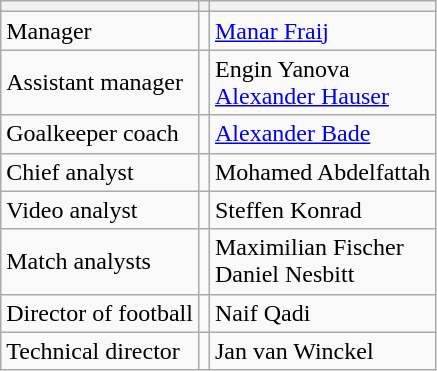<table class="wikitable plainrowheaders sortable" style="text-align:centre">
<tr>
<th></th>
<th></th>
<th></th>
</tr>
<tr>
<td>Manager</td>
<td></td>
<td><a href='#'>Manar Fraij</a></td>
</tr>
<tr>
<td>Assistant manager</td>
<td> <br> </td>
<td>Engin Yanova <br> <a href='#'>Alexander Hauser</a></td>
</tr>
<tr>
<td>Goalkeeper coach</td>
<td></td>
<td><a href='#'>Alexander Bade</a></td>
</tr>
<tr>
<td>Chief analyst</td>
<td></td>
<td>Mohamed Abdelfattah</td>
</tr>
<tr>
<td>Video analyst</td>
<td></td>
<td>Steffen Konrad</td>
</tr>
<tr>
<td>Match analysts</td>
<td> <br> </td>
<td>Maximilian Fischer <br> Daniel Nesbitt</td>
</tr>
<tr>
<td>Director of football</td>
<td></td>
<td>Naif Qadi</td>
</tr>
<tr>
<td>Technical director</td>
<td></td>
<td>Jan van Winckel</td>
</tr>
</table>
